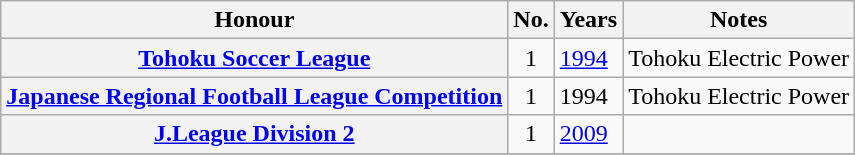<table class="wikitable plainrowheaders">
<tr>
<th scope=col>Honour</th>
<th scope=col>No.</th>
<th scope=col>Years</th>
<th>Notes</th>
</tr>
<tr>
<th scope=row><a href='#'>Tohoku Soccer League</a></th>
<td align="center">1</td>
<td><a href='#'>1994</a></td>
<td>Tohoku Electric Power</td>
</tr>
<tr>
<th scope=row><a href='#'>Japanese Regional Football League Competition</a></th>
<td align="center">1</td>
<td>1994</td>
<td>Tohoku Electric Power</td>
</tr>
<tr>
<th scope=row><a href='#'>J.League Division 2</a></th>
<td align="center">1</td>
<td><a href='#'>2009</a></td>
<td></td>
</tr>
<tr>
</tr>
</table>
